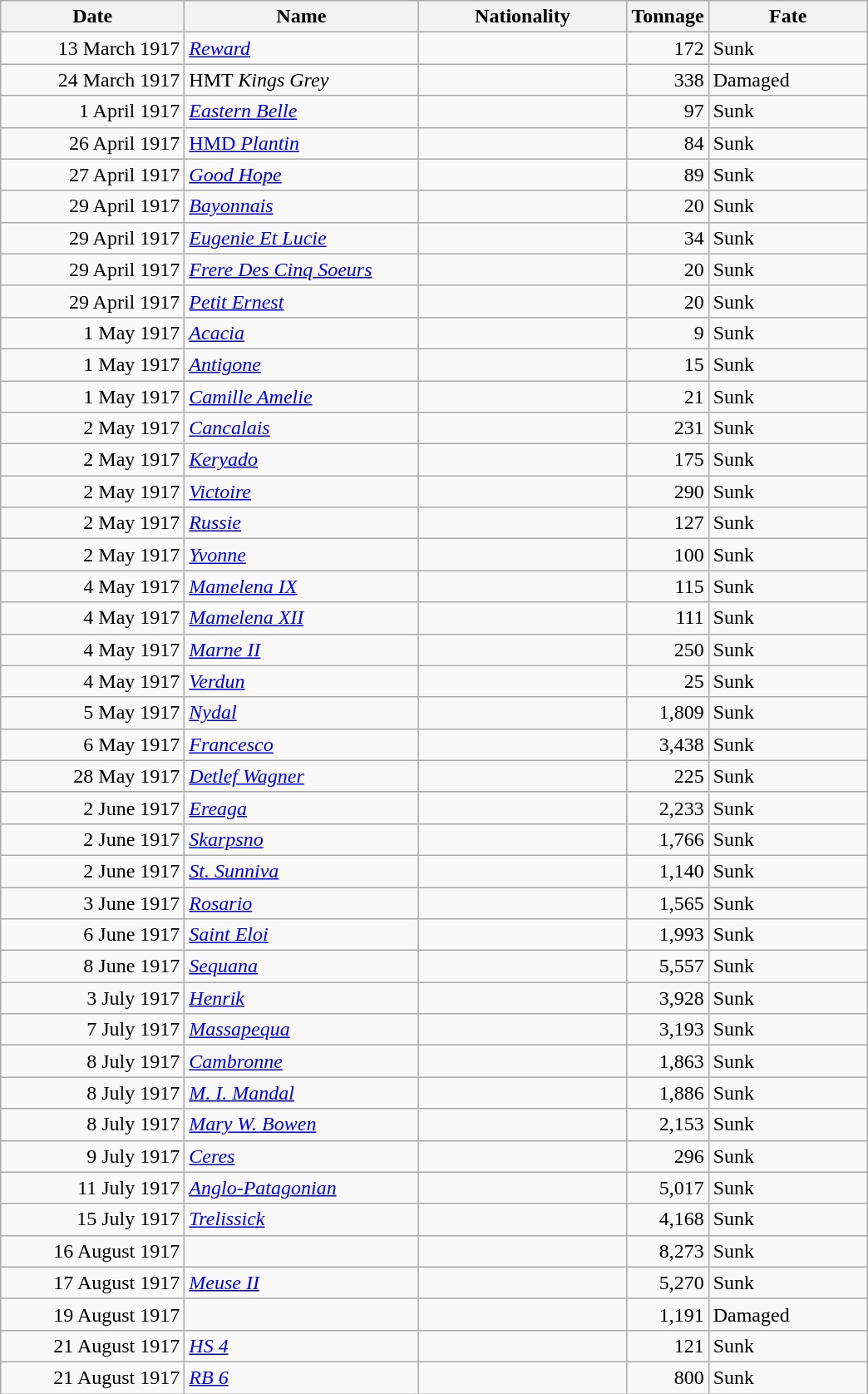<table class="wikitable sortable">
<tr>
<th width="140px">Date</th>
<th width="180px">Name</th>
<th width="160px">Nationality</th>
<th width="25px">Tonnage</th>
<th width="120px">Fate</th>
</tr>
<tr>
<td align="right">13 March 1917</td>
<td align="left"><a href='#'><em>Reward</em></a></td>
<td align="left"></td>
<td align="right">172</td>
<td align="left">Sunk</td>
</tr>
<tr>
<td align="right">24 March 1917</td>
<td align="left">HMT <em>Kings Grey</em></td>
<td align="left"></td>
<td align="right">338</td>
<td align="left">Damaged</td>
</tr>
<tr>
<td align="right">1 April 1917</td>
<td align="left"><a href='#'><em>Eastern Belle</em></a></td>
<td align="left"></td>
<td align="right">97</td>
<td align="left">Sunk</td>
</tr>
<tr>
<td align="right">26 April 1917</td>
<td align="left"><a href='#'>HMD <em>Plantin</em></a></td>
<td align="left"></td>
<td align="right">84</td>
<td align="left">Sunk</td>
</tr>
<tr>
<td align="right">27 April 1917</td>
<td align="left"><a href='#'><em>Good Hope</em></a></td>
<td align="left"></td>
<td align="right">89</td>
<td align="left">Sunk</td>
</tr>
<tr>
<td align="right">29 April 1917</td>
<td align="left"><a href='#'><em>Bayonnais</em></a></td>
<td align="left"></td>
<td align="right">20</td>
<td align="left">Sunk</td>
</tr>
<tr>
<td align="right">29 April 1917</td>
<td align="left"><a href='#'><em>Eugenie Et Lucie</em></a></td>
<td align="left"></td>
<td align="right">34</td>
<td align="left">Sunk</td>
</tr>
<tr>
<td align="right">29 April 1917</td>
<td align="left"><a href='#'><em>Frere Des Cinq Soeurs</em></a></td>
<td align="left"></td>
<td align="right">20</td>
<td align="left">Sunk</td>
</tr>
<tr>
<td align="right">29 April 1917</td>
<td align="left"><a href='#'><em>Petit Ernest</em></a></td>
<td align="left"></td>
<td align="right">20</td>
<td align="left">Sunk</td>
</tr>
<tr>
<td align="right">1 May 1917</td>
<td align="left"><a href='#'><em>Acacia</em></a></td>
<td align="left"></td>
<td align="right">9</td>
<td align="left">Sunk</td>
</tr>
<tr>
<td align="right">1 May 1917</td>
<td align="left"><a href='#'><em>Antigone</em></a></td>
<td align="left"></td>
<td align="right">15</td>
<td align="left">Sunk</td>
</tr>
<tr>
<td align="right">1 May 1917</td>
<td align="left"><a href='#'><em>Camille Amelie</em></a></td>
<td align="left"></td>
<td align="right">21</td>
<td align="left">Sunk</td>
</tr>
<tr>
<td align="right">2 May 1917</td>
<td align="left"><a href='#'><em>Cancalais</em></a></td>
<td align="left"></td>
<td align="right">231</td>
<td align="left">Sunk</td>
</tr>
<tr>
<td align="right">2 May 1917</td>
<td align="left"><a href='#'><em>Keryado</em></a></td>
<td align="left"></td>
<td align="right">175</td>
<td align="left">Sunk</td>
</tr>
<tr>
<td align="right">2 May 1917</td>
<td align="left"><a href='#'><em>Victoire</em></a></td>
<td align="left"></td>
<td align="right">290</td>
<td align="left">Sunk</td>
</tr>
<tr>
<td align="right">2 May 1917</td>
<td align="left"><a href='#'><em>Russie</em></a></td>
<td align="left"></td>
<td align="right">127</td>
<td align="left">Sunk</td>
</tr>
<tr>
<td align="right">2 May 1917</td>
<td align="left"><a href='#'><em>Yvonne</em></a></td>
<td align="left"></td>
<td align="right">100</td>
<td align="left">Sunk</td>
</tr>
<tr>
<td align="right">4 May 1917</td>
<td align="left"><a href='#'><em>Mamelena IX</em></a></td>
<td align="left"></td>
<td align="right">115</td>
<td align="left">Sunk</td>
</tr>
<tr>
<td align="right">4 May 1917</td>
<td align="left"><a href='#'><em>Mamelena XII</em></a></td>
<td align="left"></td>
<td align="right">111</td>
<td align="left">Sunk</td>
</tr>
<tr>
<td align="right">4 May 1917</td>
<td align="left"><a href='#'><em>Marne II</em></a></td>
<td align="left"></td>
<td align="right">250</td>
<td align="left">Sunk</td>
</tr>
<tr>
<td align="right">4 May 1917</td>
<td align="left"><a href='#'><em>Verdun</em></a></td>
<td align="left"></td>
<td align="right">25</td>
<td align="left">Sunk</td>
</tr>
<tr>
<td align="right">5 May 1917</td>
<td align="left"><a href='#'><em>Nydal</em></a></td>
<td align="left"></td>
<td align="right">1,809</td>
<td align="left">Sunk</td>
</tr>
<tr>
<td align="right">6 May 1917</td>
<td align="left"><a href='#'><em>Francesco</em></a></td>
<td align="left"></td>
<td align="right">3,438</td>
<td align="left">Sunk</td>
</tr>
<tr>
<td align="right">28 May 1917</td>
<td align="left"><a href='#'><em>Detlef Wagner</em></a></td>
<td align="left"></td>
<td align="right">225</td>
<td align="left">Sunk</td>
</tr>
<tr>
<td align="right">2 June 1917</td>
<td align="left"><a href='#'><em>Ereaga</em></a></td>
<td align="left"></td>
<td align="right">2,233</td>
<td align="left">Sunk</td>
</tr>
<tr>
<td align="right">2 June 1917</td>
<td align="left"><a href='#'><em>Skarpsno</em></a></td>
<td align="left"></td>
<td align="right">1,766</td>
<td align="left">Sunk</td>
</tr>
<tr>
<td align="right">2 June 1917</td>
<td align="left"><a href='#'><em>St. Sunniva</em></a></td>
<td align="left"></td>
<td align="right">1,140</td>
<td align="left">Sunk</td>
</tr>
<tr>
<td align="right">3 June 1917</td>
<td align="left"><a href='#'><em>Rosario</em></a></td>
<td align="left"></td>
<td align="right">1,565</td>
<td align="left">Sunk</td>
</tr>
<tr>
<td align="right">6 June 1917</td>
<td align="left"><a href='#'><em>Saint Eloi</em></a></td>
<td align="left"></td>
<td align="right">1,993</td>
<td align="left">Sunk</td>
</tr>
<tr>
<td align="right">8 June 1917</td>
<td align="left"><a href='#'><em>Sequana</em></a></td>
<td align="left"></td>
<td align="right">5,557</td>
<td align="left">Sunk</td>
</tr>
<tr>
<td align="right">3 July 1917</td>
<td align="left"><a href='#'><em>Henrik</em></a></td>
<td align="left"></td>
<td align="right">3,928</td>
<td align="left">Sunk</td>
</tr>
<tr>
<td align="right">7 July 1917</td>
<td align="left"><a href='#'><em>Massapequa</em></a></td>
<td align="left"></td>
<td align="right">3,193</td>
<td align="left">Sunk</td>
</tr>
<tr>
<td align="right">8 July 1917</td>
<td align="left"><a href='#'><em>Cambronne</em></a></td>
<td align="left"></td>
<td align="right">1,863</td>
<td align="left">Sunk</td>
</tr>
<tr>
<td align="right">8 July 1917</td>
<td align="left"><a href='#'><em>M. I. Mandal</em></a></td>
<td align="left"></td>
<td align="right">1,886</td>
<td align="left">Sunk</td>
</tr>
<tr>
<td align="right">8 July 1917</td>
<td align="left"><a href='#'><em>Mary W. Bowen</em></a></td>
<td align="left"></td>
<td align="right">2,153</td>
<td align="left">Sunk</td>
</tr>
<tr>
<td align="right">9 July 1917</td>
<td align="left"><a href='#'><em>Ceres</em></a></td>
<td align="left"></td>
<td align="right">296</td>
<td align="left">Sunk</td>
</tr>
<tr>
<td align="right">11 July 1917</td>
<td align="left"><a href='#'><em>Anglo-Patagonian</em></a></td>
<td align="left"></td>
<td align="right">5,017</td>
<td align="left">Sunk</td>
</tr>
<tr>
<td align="right">15 July 1917</td>
<td align="left"><a href='#'><em>Trelissick</em></a></td>
<td align="left"></td>
<td align="right">4,168</td>
<td align="left">Sunk</td>
</tr>
<tr>
<td align="right">16 August 1917</td>
<td align="left"></td>
<td align="left"></td>
<td align="right">8,273</td>
<td align="left">Sunk</td>
</tr>
<tr>
<td align="right">17 August 1917</td>
<td align="left"><a href='#'><em>Meuse II</em></a></td>
<td align="left"></td>
<td align="right">5,270</td>
<td align="left">Sunk</td>
</tr>
<tr>
<td align="right">19 August 1917</td>
<td align="left"></td>
<td align="left"></td>
<td align="right">1,191</td>
<td align="left">Damaged</td>
</tr>
<tr>
<td align="right">21 August 1917</td>
<td align="left"><a href='#'><em>HS 4</em></a></td>
<td align="left"></td>
<td align="right">121</td>
<td align="left">Sunk</td>
</tr>
<tr>
<td align="right">21 August 1917</td>
<td align="left"><a href='#'><em>RB 6</em></a></td>
<td align="left"></td>
<td align="right">800</td>
<td align="left">Sunk</td>
</tr>
</table>
